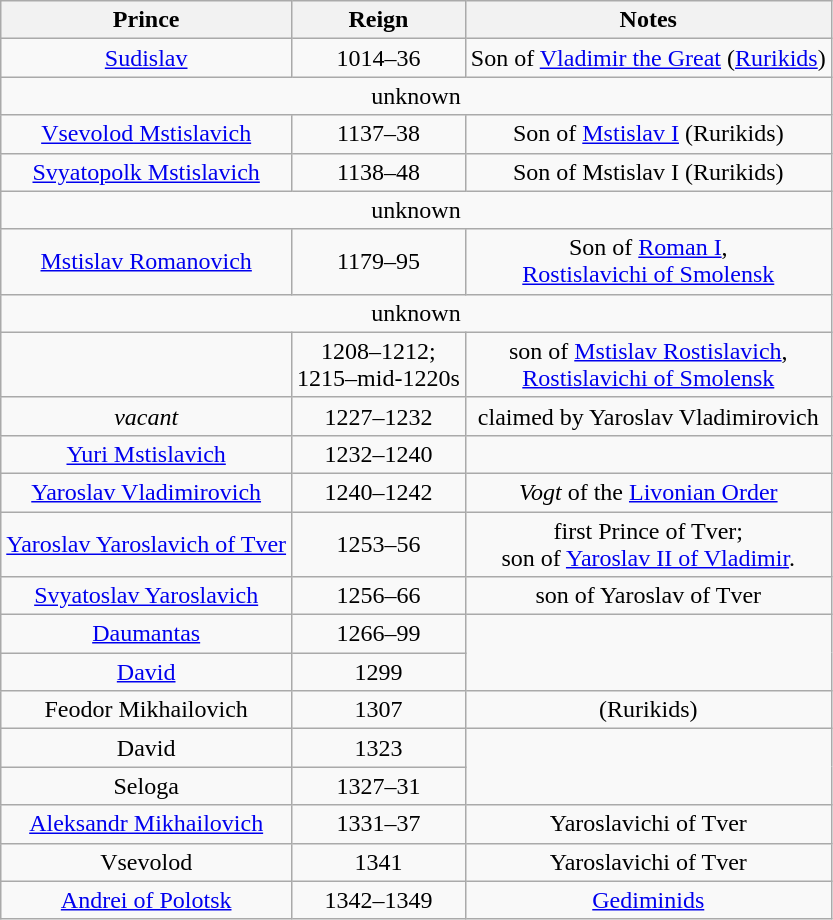<table class="wikitable sortable" style="text-align:center">
<tr>
<th>Prince</th>
<th>Reign</th>
<th>Notes</th>
</tr>
<tr>
<td><a href='#'>Sudislav</a></td>
<td>1014–36</td>
<td>Son of <a href='#'>Vladimir the Great</a> (<a href='#'>Rurikids</a>)</td>
</tr>
<tr>
<td colspan=5>unknown</td>
</tr>
<tr>
<td><a href='#'>Vsevolod Mstislavich</a></td>
<td>1137–38</td>
<td>Son of <a href='#'>Mstislav I</a> (Rurikids)</td>
</tr>
<tr>
<td><a href='#'>Svyatopolk Mstislavich</a></td>
<td>1138–48</td>
<td>Son of Mstislav I (Rurikids)</td>
</tr>
<tr>
<td colspan=5>unknown</td>
</tr>
<tr>
<td><a href='#'>Mstislav Romanovich</a></td>
<td>1179–95</td>
<td>Son of <a href='#'>Roman I</a>,<br><a href='#'>Rostislavichi of Smolensk</a></td>
</tr>
<tr>
<td colspan=5>unknown</td>
</tr>
<tr>
<td></td>
<td>1208–1212;<br>1215–mid-1220s</td>
<td>son of <a href='#'>Mstislav Rostislavich</a>,<br><a href='#'>Rostislavichi of Smolensk</a></td>
</tr>
<tr>
<td><em>vacant</em></td>
<td> 1227–1232</td>
<td>claimed by Yaroslav Vladimirovich</td>
</tr>
<tr>
<td><a href='#'>Yuri Mstislavich</a></td>
<td>1232–1240</td>
</tr>
<tr>
<td><a href='#'>Yaroslav Vladimirovich</a></td>
<td>1240–1242</td>
<td><em>Vogt</em> of the <a href='#'>Livonian Order</a></td>
</tr>
<tr>
<td><a href='#'>Yaroslav Yaroslavich of Tver</a></td>
<td>1253–56</td>
<td>first Prince of Tver;<br>son of <a href='#'>Yaroslav II of Vladimir</a>.</td>
</tr>
<tr>
<td><a href='#'>Svyatoslav Yaroslavich</a></td>
<td>1256–66</td>
<td>son of Yaroslav of Tver</td>
</tr>
<tr>
<td><a href='#'>Daumantas</a></td>
<td>1266–99</td>
</tr>
<tr>
<td><a href='#'>David</a></td>
<td>1299</td>
</tr>
<tr>
<td>Feodor Mikhailovich</td>
<td>1307</td>
<td>(Rurikids)</td>
</tr>
<tr>
<td>David</td>
<td>1323</td>
</tr>
<tr>
<td>Seloga</td>
<td>1327–31</td>
</tr>
<tr>
<td><a href='#'>Aleksandr Mikhailovich</a></td>
<td>1331–37</td>
<td>Yaroslavichi of Tver</td>
</tr>
<tr>
<td>Vsevolod</td>
<td>1341</td>
<td>Yaroslavichi of Tver</td>
</tr>
<tr>
<td><a href='#'>Andrei of Polotsk</a></td>
<td>1342–1349</td>
<td><a href='#'>Gediminids</a></td>
</tr>
</table>
